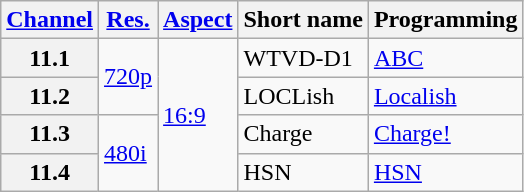<table class="wikitable">
<tr>
<th scope = "col"><a href='#'>Channel</a></th>
<th scope = "col"><a href='#'>Res.</a></th>
<th scope = "col"><a href='#'>Aspect</a></th>
<th scope = "col">Short name</th>
<th scope = "col">Programming</th>
</tr>
<tr>
<th scope = "row">11.1</th>
<td rowspan=2><a href='#'>720p</a></td>
<td rowspan=4><a href='#'>16:9</a></td>
<td>WTVD-D1</td>
<td><a href='#'>ABC</a></td>
</tr>
<tr>
<th scope = "row">11.2</th>
<td>LOCLish</td>
<td><a href='#'>Localish</a></td>
</tr>
<tr>
<th scope = "row">11.3</th>
<td rowspan=2><a href='#'>480i</a></td>
<td>Charge</td>
<td><a href='#'>Charge!</a></td>
</tr>
<tr>
<th scope = "row">11.4</th>
<td>HSN</td>
<td><a href='#'>HSN</a></td>
</tr>
</table>
